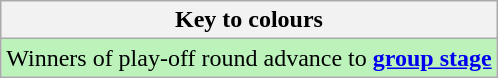<table class="wikitable">
<tr>
<th>Key to colours</th>
</tr>
<tr bgcolor=#BBF3BB>
<td>Winners of play-off round advance to <strong><a href='#'>group stage</a></strong></td>
</tr>
</table>
